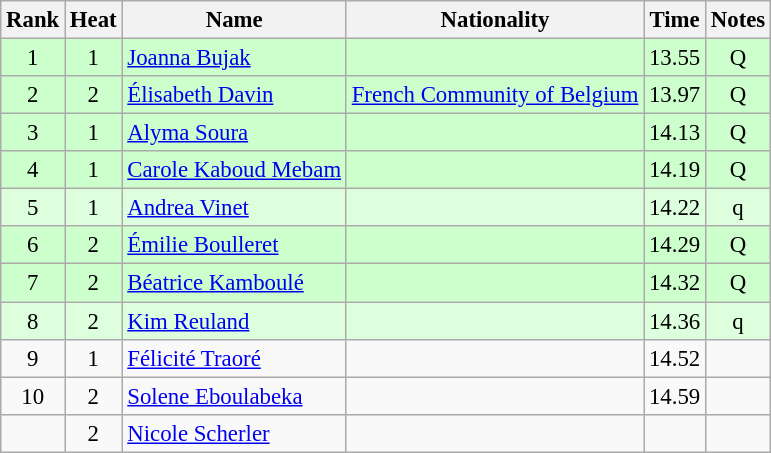<table class="wikitable sortable" style="text-align:center; font-size:95%">
<tr>
<th>Rank</th>
<th>Heat</th>
<th>Name</th>
<th>Nationality</th>
<th>Time</th>
<th>Notes</th>
</tr>
<tr bgcolor=ccffcc>
<td>1</td>
<td>1</td>
<td align=left><a href='#'>Joanna Bujak</a></td>
<td align=left></td>
<td>13.55</td>
<td>Q</td>
</tr>
<tr bgcolor=ccffcc>
<td>2</td>
<td>2</td>
<td align=left><a href='#'>Élisabeth Davin</a></td>
<td align=left> <a href='#'>French Community of Belgium</a></td>
<td>13.97</td>
<td>Q</td>
</tr>
<tr bgcolor=ccffcc>
<td>3</td>
<td>1</td>
<td align=left><a href='#'>Alyma Soura</a></td>
<td align=left></td>
<td>14.13</td>
<td>Q</td>
</tr>
<tr bgcolor=ccffcc>
<td>4</td>
<td>1</td>
<td align=left><a href='#'>Carole Kaboud Mebam</a></td>
<td align=left></td>
<td>14.19</td>
<td>Q</td>
</tr>
<tr bgcolor=ddffdd>
<td>5</td>
<td>1</td>
<td align=left><a href='#'>Andrea Vinet</a></td>
<td align=left></td>
<td>14.22</td>
<td>q</td>
</tr>
<tr bgcolor=ccffcc>
<td>6</td>
<td>2</td>
<td align=left><a href='#'>Émilie Boulleret</a></td>
<td align=left></td>
<td>14.29</td>
<td>Q</td>
</tr>
<tr bgcolor=ccffcc>
<td>7</td>
<td>2</td>
<td align=left><a href='#'>Béatrice Kamboulé</a></td>
<td align=left></td>
<td>14.32</td>
<td>Q</td>
</tr>
<tr bgcolor=ddffdd>
<td>8</td>
<td>2</td>
<td align=left><a href='#'>Kim Reuland</a></td>
<td align=left></td>
<td>14.36</td>
<td>q</td>
</tr>
<tr>
<td>9</td>
<td>1</td>
<td align=left><a href='#'>Félicité Traoré</a></td>
<td align=left></td>
<td>14.52</td>
<td></td>
</tr>
<tr>
<td>10</td>
<td>2</td>
<td align=left><a href='#'>Solene Eboulabeka</a></td>
<td align=left></td>
<td>14.59</td>
<td></td>
</tr>
<tr>
<td></td>
<td>2</td>
<td align=left><a href='#'>Nicole Scherler</a></td>
<td align=left></td>
<td></td>
<td></td>
</tr>
</table>
